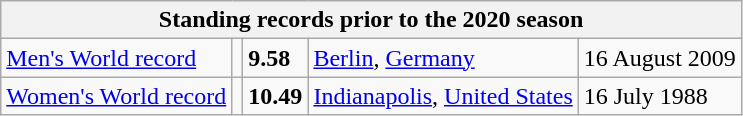<table class="wikitable">
<tr>
<th colspan="5">Standing records prior to the 2020 season</th>
</tr>
<tr>
<td><a href='#'>Men's World record</a></td>
<td></td>
<td><strong>9.58</strong></td>
<td><a href='#'>Berlin</a>, <a href='#'>Germany</a></td>
<td>16 August 2009</td>
</tr>
<tr>
<td><a href='#'>Women's World record</a></td>
<td></td>
<td><strong>10.49</strong></td>
<td><a href='#'>Indianapolis</a>, <a href='#'>United States</a></td>
<td>16 July 1988</td>
</tr>
</table>
